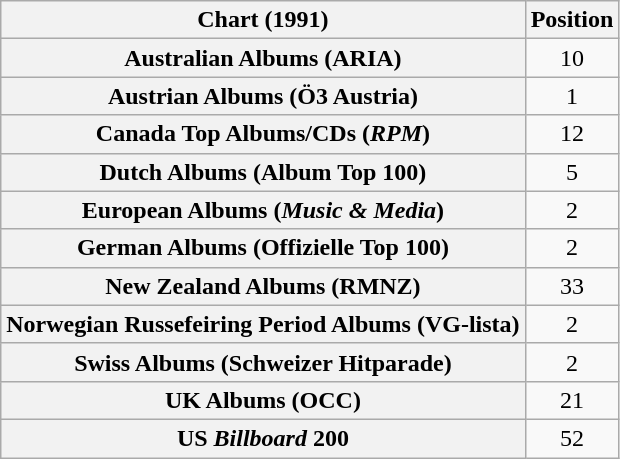<table class="wikitable sortable plainrowheaders" style="text-align:center">
<tr>
<th scope="col">Chart (1991)</th>
<th scope="col">Position</th>
</tr>
<tr>
<th scope="row">Australian Albums (ARIA)</th>
<td>10</td>
</tr>
<tr>
<th scope="row">Austrian Albums (Ö3 Austria)</th>
<td>1</td>
</tr>
<tr>
<th scope="row">Canada Top Albums/CDs (<em>RPM</em>)</th>
<td>12</td>
</tr>
<tr>
<th scope="row">Dutch Albums (Album Top 100)</th>
<td>5</td>
</tr>
<tr>
<th scope="row">European Albums (<em>Music & Media</em>)</th>
<td>2</td>
</tr>
<tr>
<th scope="row">German Albums (Offizielle Top 100)</th>
<td>2</td>
</tr>
<tr>
<th scope="row">New Zealand Albums (RMNZ)</th>
<td>33</td>
</tr>
<tr>
<th scope="row">Norwegian Russefeiring Period Albums (VG-lista)</th>
<td>2</td>
</tr>
<tr>
<th scope="row">Swiss Albums (Schweizer Hitparade)</th>
<td>2</td>
</tr>
<tr>
<th scope="row">UK Albums (OCC)</th>
<td>21</td>
</tr>
<tr>
<th scope="row">US <em>Billboard</em> 200</th>
<td>52</td>
</tr>
</table>
